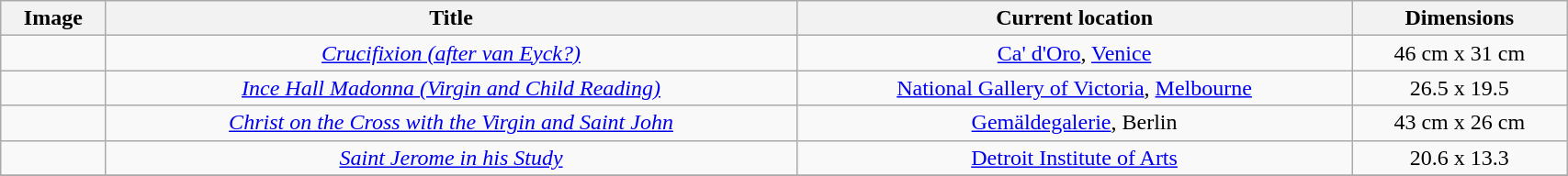<table class="wikitable sortable" style="font-size:100%; text-align: center; width:90%">
<tr>
<th>Image</th>
<th>Title</th>
<th>Current location</th>
<th>Dimensions</th>
</tr>
<tr>
<td></td>
<td><em><a href='#'>Crucifixion (after van Eyck?)</a></em></td>
<td><a href='#'>Ca' d'Oro</a>, <a href='#'>Venice</a></td>
<td>46 cm x 31 cm</td>
</tr>
<tr>
<td></td>
<td><em><a href='#'>Ince Hall Madonna (Virgin and Child Reading)</a></em></td>
<td><a href='#'>National Gallery of Victoria</a>, <a href='#'>Melbourne</a></td>
<td>26.5 x 19.5</td>
</tr>
<tr>
<td></td>
<td><em><a href='#'>Christ on the Cross with the Virgin and Saint John</a></em></td>
<td><a href='#'>Gemäldegalerie</a>, Berlin</td>
<td>43 cm x 26 cm</td>
</tr>
<tr>
<td></td>
<td><em><a href='#'>Saint Jerome in his Study</a></em></td>
<td><a href='#'>Detroit Institute of Arts</a></td>
<td>20.6 x 13.3</td>
</tr>
<tr>
</tr>
</table>
